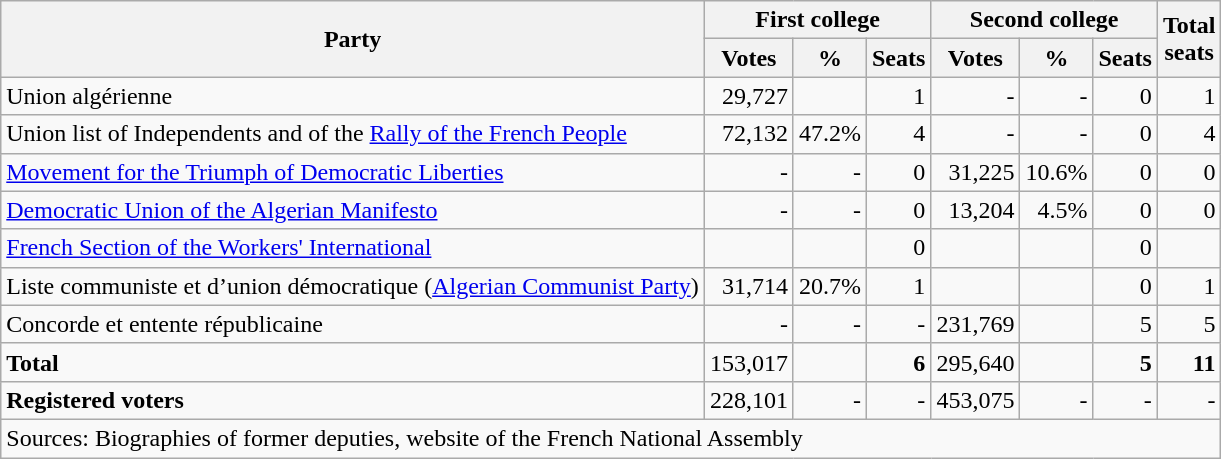<table class=wikitable style=text-align:right>
<tr>
<th rowspan=2>Party</th>
<th colspan=3>First college</th>
<th colspan=3>Second college</th>
<th rowspan=2>Total<br>seats</th>
</tr>
<tr>
<th>Votes</th>
<th>%</th>
<th>Seats</th>
<th>Votes</th>
<th>%</th>
<th>Seats</th>
</tr>
<tr>
<td align=left>Union algérienne</td>
<td>29,727</td>
<td></td>
<td>1</td>
<td>-</td>
<td>-</td>
<td>0</td>
<td>1</td>
</tr>
<tr>
<td align=left>Union list of Independents and of the <a href='#'>Rally of the French People</a></td>
<td>72,132</td>
<td>47.2%</td>
<td>4</td>
<td>-</td>
<td>-</td>
<td>0</td>
<td>4</td>
</tr>
<tr>
<td align=left><a href='#'>Movement for the Triumph of Democratic Liberties</a></td>
<td>-</td>
<td>-</td>
<td>0</td>
<td>31,225</td>
<td>10.6%</td>
<td>0</td>
<td>0</td>
</tr>
<tr>
<td align=left><a href='#'>Democratic Union of the Algerian Manifesto</a></td>
<td>-</td>
<td>-</td>
<td>0</td>
<td>13,204</td>
<td>4.5%</td>
<td>0</td>
<td>0</td>
</tr>
<tr>
<td align=left><a href='#'>French Section of the Workers' International</a></td>
<td></td>
<td></td>
<td>0</td>
<td></td>
<td></td>
<td>0</td>
<td></td>
</tr>
<tr>
<td align=left>Liste communiste et d’union démocratique (<a href='#'>Algerian Communist Party</a>)</td>
<td>31,714</td>
<td>20.7%</td>
<td>1</td>
<td></td>
<td></td>
<td>0</td>
<td>1</td>
</tr>
<tr>
<td align=left>Concorde et entente républicaine</td>
<td>-</td>
<td>-</td>
<td>-</td>
<td>231,769</td>
<td></td>
<td>5</td>
<td>5</td>
</tr>
<tr>
<td align=left><strong>Total</strong></td>
<td>153,017</td>
<td></td>
<td><strong>6</strong></td>
<td>295,640</td>
<td></td>
<td><strong>5</strong></td>
<td><strong>11</strong></td>
</tr>
<tr>
<td align=left><strong>Registered voters</strong></td>
<td>228,101</td>
<td>-</td>
<td>-</td>
<td>453,075</td>
<td>-</td>
<td>-</td>
<td>-</td>
</tr>
<tr>
<td align=left colspan=8>Sources: Biographies of former deputies, website of the French National Assembly</td>
</tr>
</table>
